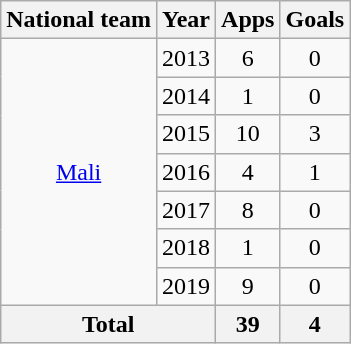<table class="wikitable" style="text-align:center">
<tr>
<th>National team</th>
<th>Year</th>
<th>Apps</th>
<th>Goals</th>
</tr>
<tr>
<td rowspan="7"><a href='#'>Mali</a></td>
<td>2013</td>
<td>6</td>
<td>0</td>
</tr>
<tr>
<td>2014</td>
<td>1</td>
<td>0</td>
</tr>
<tr>
<td>2015</td>
<td>10</td>
<td>3</td>
</tr>
<tr>
<td>2016</td>
<td>4</td>
<td>1</td>
</tr>
<tr>
<td>2017</td>
<td>8</td>
<td>0</td>
</tr>
<tr>
<td>2018</td>
<td>1</td>
<td>0</td>
</tr>
<tr>
<td>2019</td>
<td>9</td>
<td>0</td>
</tr>
<tr>
<th colspan="2">Total</th>
<th>39</th>
<th>4</th>
</tr>
</table>
